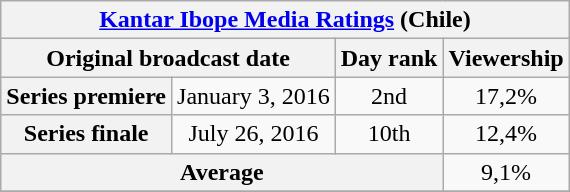<table class=wikitable style="text-align:center">
<tr>
<th colspan="4"><a href='#'>Kantar Ibope Media Ratings</a> (Chile)</th>
</tr>
<tr>
<th colspan="2">Original broadcast date</th>
<th>Day rank</th>
<th>Viewership</th>
</tr>
<tr>
<th>Series premiere</th>
<td>January 3, 2016</td>
<td>2nd</td>
<td>17,2%</td>
</tr>
<tr>
<th>Series finale</th>
<td>July 26, 2016</td>
<td>10th</td>
<td>12,4%</td>
</tr>
<tr>
<th colspan=3>Average</th>
<td>9,1%</td>
</tr>
<tr>
</tr>
</table>
